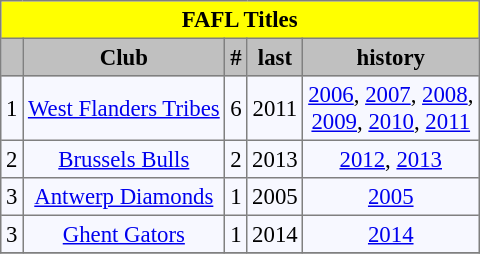<table bgcolor="#f7f8ff" cellpadding="3" cellspacing="0" border="1" style="font-size: 95%; border: gray solid 1px; border-collapse: collapse; text-align: center;">
<tr>
<th style=background-color:yellow colspan=5><span>FAFL Titles</span></th>
</tr>
<tr bgcolor="#CCCCCC" style="background-color: silver;">
<th></th>
<th>Club</th>
<th>#</th>
<th>last</th>
<th>history</th>
</tr>
<tr>
<td>1</td>
<td><a href='#'>West Flanders Tribes</a></td>
<td>6</td>
<td>2011</td>
<td><a href='#'>2006</a>, <a href='#'>2007</a>, <a href='#'>2008</a>,<br> <a href='#'>2009</a>, <a href='#'>2010</a>, <a href='#'>2011</a></td>
</tr>
<tr>
<td>2</td>
<td><a href='#'>Brussels Bulls</a></td>
<td>2</td>
<td>2013</td>
<td><a href='#'>2012</a>, <a href='#'>2013</a></td>
</tr>
<tr>
<td>3</td>
<td><a href='#'>Antwerp Diamonds</a></td>
<td>1</td>
<td>2005</td>
<td><a href='#'>2005</a></td>
</tr>
<tr>
<td>3</td>
<td><a href='#'>Ghent Gators</a></td>
<td>1</td>
<td>2014</td>
<td><a href='#'>2014</a></td>
</tr>
<tr>
</tr>
</table>
